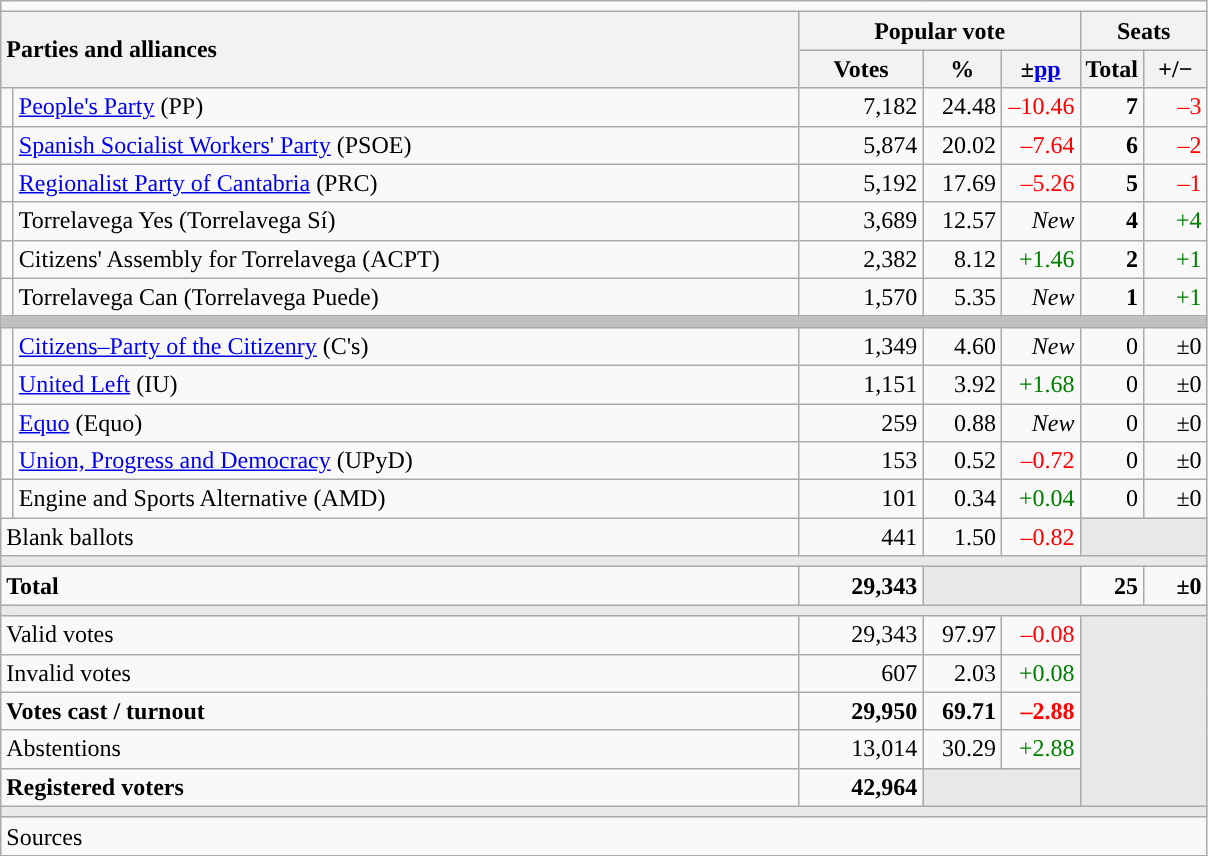<table class="wikitable" style="text-align:right;">
<tr>
<td colspan="7"></td>
</tr>
<tr>
<th style="text-align:left;" rowspan="2" colspan="2" width="525">Parties and alliances</th>
<th colspan="3">Popular vote</th>
<th colspan="2">Seats</th>
</tr>
<tr>
<th width="75">Votes</th>
<th width="45">%</th>
<th width="45">±<a href='#'>pp</a></th>
<th width="35">Total</th>
<th width="35">+/−</th>
</tr>
<tr>
<td width="1" style="color:inherit;background:"></td>
<td align="left"><a href='#'>People's Party</a> (PP)</td>
<td>7,182</td>
<td>24.48</td>
<td style="color:red;">–10.46</td>
<td><strong>7</strong></td>
<td style="color:red;">–3</td>
</tr>
<tr>
<td style="color:inherit;background:"></td>
<td align="left"><a href='#'>Spanish Socialist Workers' Party</a> (PSOE)</td>
<td>5,874</td>
<td>20.02</td>
<td style="color:red;">–7.64</td>
<td><strong>6</strong></td>
<td style="color:red;">–2</td>
</tr>
<tr>
<td style="color:inherit;background:"></td>
<td align="left"><a href='#'>Regionalist Party of Cantabria</a> (PRC)</td>
<td>5,192</td>
<td>17.69</td>
<td style="color:red;">–5.26</td>
<td><strong>5</strong></td>
<td style="color:red;">–1</td>
</tr>
<tr>
<td style="color:inherit;background:"></td>
<td align="left">Torrelavega Yes (Torrelavega Sí)</td>
<td>3,689</td>
<td>12.57</td>
<td><em>New</em></td>
<td><strong>4</strong></td>
<td style="color:green;">+4</td>
</tr>
<tr>
<td style="color:inherit;background:"></td>
<td align="left">Citizens' Assembly for Torrelavega (ACPT)</td>
<td>2,382</td>
<td>8.12</td>
<td style="color:green;">+1.46</td>
<td><strong>2</strong></td>
<td style="color:green;">+1</td>
</tr>
<tr>
<td style="color:inherit;background:"></td>
<td align="left">Torrelavega Can (Torrelavega Puede)</td>
<td>1,570</td>
<td>5.35</td>
<td><em>New</em></td>
<td><strong>1</strong></td>
<td style="color:green;">+1</td>
</tr>
<tr>
<td colspan="7" bgcolor="#C0C0C0"></td>
</tr>
<tr>
<td style="color:inherit;background:"></td>
<td align="left"><a href='#'>Citizens–Party of the Citizenry</a> (C's)</td>
<td>1,349</td>
<td>4.60</td>
<td><em>New</em></td>
<td>0</td>
<td>±0</td>
</tr>
<tr>
<td style="color:inherit;background:"></td>
<td align="left"><a href='#'>United Left</a> (IU)</td>
<td>1,151</td>
<td>3.92</td>
<td style="color:green;">+1.68</td>
<td>0</td>
<td>±0</td>
</tr>
<tr>
<td style="color:inherit;background:"></td>
<td align="left"><a href='#'>Equo</a> (Equo)</td>
<td>259</td>
<td>0.88</td>
<td><em>New</em></td>
<td>0</td>
<td>±0</td>
</tr>
<tr>
<td style="color:inherit;background:"></td>
<td align="left"><a href='#'>Union, Progress and Democracy</a> (UPyD)</td>
<td>153</td>
<td>0.52</td>
<td style="color:red;">–0.72</td>
<td>0</td>
<td>±0</td>
</tr>
<tr>
<td style="color:inherit;background:"></td>
<td align="left">Engine and Sports Alternative (AMD)</td>
<td>101</td>
<td>0.34</td>
<td style="color:green;">+0.04</td>
<td>0</td>
<td>±0</td>
</tr>
<tr>
<td align="left" colspan="2">Blank ballots</td>
<td>441</td>
<td>1.50</td>
<td style="color:red;">–0.82</td>
<td bgcolor="#E9E9E9" colspan="2"></td>
</tr>
<tr>
<td colspan="7" bgcolor="#E9E9E9"></td>
</tr>
<tr style="font-weight:bold;">
<td align="left" colspan="2">Total</td>
<td>29,343</td>
<td bgcolor="#E9E9E9" colspan="2"></td>
<td>25</td>
<td>±0</td>
</tr>
<tr>
<td colspan="7" bgcolor="#E9E9E9"></td>
</tr>
<tr>
<td align="left" colspan="2">Valid votes</td>
<td>29,343</td>
<td>97.97</td>
<td style="color:red;">–0.08</td>
<td bgcolor="#E9E9E9" colspan="2" rowspan="5"></td>
</tr>
<tr>
<td align="left" colspan="2">Invalid votes</td>
<td>607</td>
<td>2.03</td>
<td style="color:green;">+0.08</td>
</tr>
<tr style="font-weight:bold;">
<td align="left" colspan="2">Votes cast / turnout</td>
<td>29,950</td>
<td>69.71</td>
<td style="color:red;">–2.88</td>
</tr>
<tr>
<td align="left" colspan="2">Abstentions</td>
<td>13,014</td>
<td>30.29</td>
<td style="color:green;">+2.88</td>
</tr>
<tr style="font-weight:bold;">
<td align="left" colspan="2">Registered voters</td>
<td>42,964</td>
<td bgcolor="#E9E9E9" colspan="2"></td>
</tr>
<tr>
<td colspan="7" bgcolor="#E9E9E9"></td>
</tr>
<tr>
<td align="left" colspan="7">Sources</td>
</tr>
</table>
